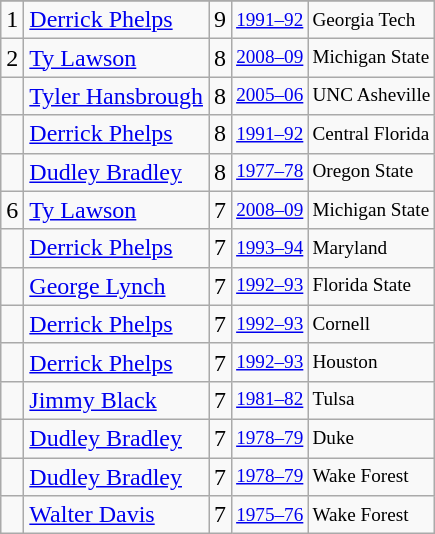<table class="wikitable">
<tr>
</tr>
<tr>
<td>1</td>
<td><a href='#'>Derrick Phelps</a></td>
<td>9</td>
<td style="font-size:80%;"><a href='#'>1991–92</a></td>
<td style="font-size:80%;">Georgia Tech</td>
</tr>
<tr>
<td>2</td>
<td><a href='#'>Ty Lawson</a></td>
<td>8</td>
<td style="font-size:80%;"><a href='#'>2008–09</a></td>
<td style="font-size:80%;">Michigan State</td>
</tr>
<tr>
<td></td>
<td><a href='#'>Tyler Hansbrough</a></td>
<td>8</td>
<td style="font-size:80%;"><a href='#'>2005–06</a></td>
<td style="font-size:80%;">UNC Asheville</td>
</tr>
<tr>
<td></td>
<td><a href='#'>Derrick Phelps</a></td>
<td>8</td>
<td style="font-size:80%;"><a href='#'>1991–92</a></td>
<td style="font-size:80%;">Central Florida</td>
</tr>
<tr>
<td></td>
<td><a href='#'>Dudley Bradley</a></td>
<td>8</td>
<td style="font-size:80%;"><a href='#'>1977–78</a></td>
<td style="font-size:80%;">Oregon State</td>
</tr>
<tr>
<td>6</td>
<td><a href='#'>Ty Lawson</a></td>
<td>7</td>
<td style="font-size:80%;"><a href='#'>2008–09</a></td>
<td style="font-size:80%;">Michigan State</td>
</tr>
<tr>
<td></td>
<td><a href='#'>Derrick Phelps</a></td>
<td>7</td>
<td style="font-size:80%;"><a href='#'>1993–94</a></td>
<td style="font-size:80%;">Maryland</td>
</tr>
<tr>
<td></td>
<td><a href='#'>George Lynch</a></td>
<td>7</td>
<td style="font-size:80%;"><a href='#'>1992–93</a></td>
<td style="font-size:80%;">Florida State</td>
</tr>
<tr>
<td></td>
<td><a href='#'>Derrick Phelps</a></td>
<td>7</td>
<td style="font-size:80%;"><a href='#'>1992–93</a></td>
<td style="font-size:80%;">Cornell</td>
</tr>
<tr>
<td></td>
<td><a href='#'>Derrick Phelps</a></td>
<td>7</td>
<td style="font-size:80%;"><a href='#'>1992–93</a></td>
<td style="font-size:80%;">Houston</td>
</tr>
<tr>
<td></td>
<td><a href='#'>Jimmy Black</a></td>
<td>7</td>
<td style="font-size:80%;"><a href='#'>1981–82</a></td>
<td style="font-size:80%;">Tulsa</td>
</tr>
<tr>
<td></td>
<td><a href='#'>Dudley Bradley</a></td>
<td>7</td>
<td style="font-size:80%;"><a href='#'>1978–79</a></td>
<td style="font-size:80%;">Duke</td>
</tr>
<tr>
<td></td>
<td><a href='#'>Dudley Bradley</a></td>
<td>7</td>
<td style="font-size:80%;"><a href='#'>1978–79</a></td>
<td style="font-size:80%;">Wake Forest</td>
</tr>
<tr>
<td></td>
<td><a href='#'>Walter Davis</a></td>
<td>7</td>
<td style="font-size:80%;"><a href='#'>1975–76</a></td>
<td style="font-size:80%;">Wake Forest</td>
</tr>
</table>
